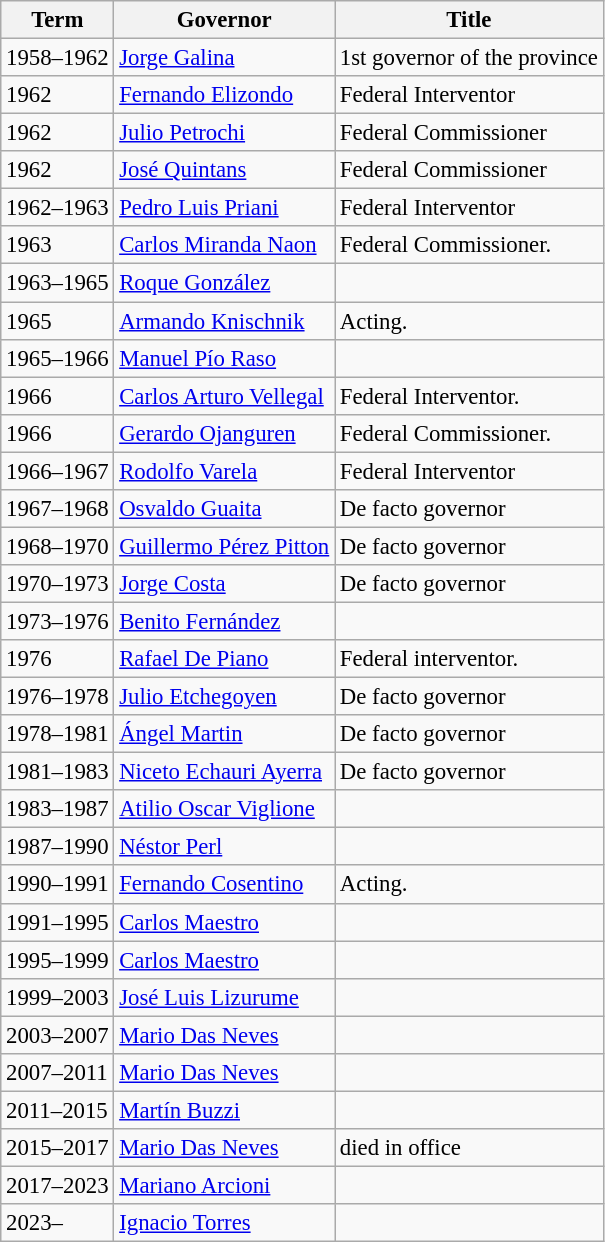<table class="wikitable" style="font-size: 95%;">
<tr>
<th>Term</th>
<th>Governor</th>
<th>Title</th>
</tr>
<tr>
<td>1958–1962</td>
<td><a href='#'>Jorge Galina</a></td>
<td>1st governor of the province</td>
</tr>
<tr>
<td>1962</td>
<td><a href='#'>Fernando Elizondo</a></td>
<td>Federal Interventor</td>
</tr>
<tr>
<td>1962</td>
<td><a href='#'>Julio Petrochi</a></td>
<td>Federal Commissioner</td>
</tr>
<tr>
<td>1962</td>
<td><a href='#'>José Quintans</a></td>
<td>Federal Commissioner</td>
</tr>
<tr>
<td>1962–1963</td>
<td><a href='#'>Pedro Luis Priani</a></td>
<td>Federal Interventor</td>
</tr>
<tr>
<td>1963</td>
<td><a href='#'>Carlos Miranda Naon</a></td>
<td>Federal Commissioner.</td>
</tr>
<tr>
<td>1963–1965</td>
<td><a href='#'>Roque González</a></td>
<td></td>
</tr>
<tr>
<td>1965</td>
<td><a href='#'>Armando Knischnik</a></td>
<td>Acting.</td>
</tr>
<tr>
<td>1965–1966</td>
<td><a href='#'>Manuel Pío Raso</a></td>
<td></td>
</tr>
<tr>
<td>1966</td>
<td><a href='#'>Carlos Arturo Vellegal</a></td>
<td>Federal Interventor.</td>
</tr>
<tr>
<td>1966</td>
<td><a href='#'>Gerardo Ojanguren</a></td>
<td>Federal Commissioner.</td>
</tr>
<tr>
<td>1966–1967</td>
<td><a href='#'>Rodolfo Varela</a></td>
<td>Federal Interventor</td>
</tr>
<tr>
<td>1967–1968</td>
<td><a href='#'>Osvaldo Guaita</a></td>
<td>De facto governor</td>
</tr>
<tr>
<td>1968–1970</td>
<td><a href='#'>Guillermo Pérez Pitton</a></td>
<td>De facto governor</td>
</tr>
<tr>
<td>1970–1973</td>
<td><a href='#'>Jorge Costa</a></td>
<td>De facto governor</td>
</tr>
<tr>
<td>1973–1976</td>
<td><a href='#'>Benito Fernández</a></td>
<td></td>
</tr>
<tr>
<td>1976</td>
<td><a href='#'>Rafael De Piano</a></td>
<td>Federal interventor.</td>
</tr>
<tr>
<td>1976–1978</td>
<td><a href='#'>Julio Etchegoyen</a></td>
<td>De facto governor</td>
</tr>
<tr>
<td>1978–1981</td>
<td><a href='#'>Ángel Martin</a></td>
<td>De facto governor</td>
</tr>
<tr>
<td>1981–1983</td>
<td><a href='#'>Niceto Echauri Ayerra</a></td>
<td>De facto governor</td>
</tr>
<tr>
<td>1983–1987</td>
<td><a href='#'>Atilio Oscar Viglione</a></td>
<td></td>
</tr>
<tr>
<td>1987–1990</td>
<td><a href='#'>Néstor Perl</a></td>
<td></td>
</tr>
<tr>
<td>1990–1991</td>
<td><a href='#'>Fernando Cosentino</a></td>
<td>Acting.</td>
</tr>
<tr>
<td>1991–1995</td>
<td><a href='#'>Carlos Maestro</a></td>
<td></td>
</tr>
<tr>
<td>1995–1999</td>
<td><a href='#'>Carlos Maestro</a></td>
<td></td>
</tr>
<tr>
<td>1999–2003</td>
<td><a href='#'>José Luis Lizurume</a></td>
<td></td>
</tr>
<tr>
<td>2003–2007</td>
<td><a href='#'>Mario Das Neves</a></td>
<td></td>
</tr>
<tr>
<td>2007–2011</td>
<td><a href='#'>Mario Das Neves</a></td>
<td></td>
</tr>
<tr>
<td>2011–2015</td>
<td><a href='#'>Martín Buzzi</a></td>
<td></td>
</tr>
<tr>
<td>2015–2017</td>
<td><a href='#'>Mario Das Neves</a></td>
<td>died in office</td>
</tr>
<tr>
<td>2017–2023</td>
<td><a href='#'>Mariano Arcioni</a></td>
<td></td>
</tr>
<tr>
<td>2023–</td>
<td><a href='#'>Ignacio Torres</a></td>
<td></td>
</tr>
</table>
